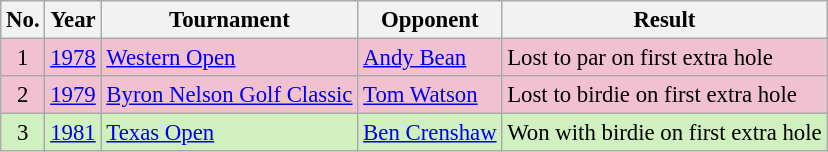<table class="wikitable" style="font-size:95%;">
<tr>
<th>No.</th>
<th>Year</th>
<th>Tournament</th>
<th>Opponent</th>
<th>Result</th>
</tr>
<tr style="background:#F2C1D1;">
<td align=center>1</td>
<td><a href='#'>1978</a></td>
<td><a href='#'>Western Open</a></td>
<td> <a href='#'>Andy Bean</a></td>
<td>Lost to par on first extra hole</td>
</tr>
<tr style="background:#F2C1D1;">
<td align=center>2</td>
<td><a href='#'>1979</a></td>
<td><a href='#'>Byron Nelson Golf Classic</a></td>
<td> <a href='#'>Tom Watson</a></td>
<td>Lost to birdie on first extra hole</td>
</tr>
<tr style="background:#D0F0C0;">
<td align=center>3</td>
<td><a href='#'>1981</a></td>
<td><a href='#'>Texas Open</a></td>
<td> <a href='#'>Ben Crenshaw</a></td>
<td>Won with birdie on first extra hole</td>
</tr>
</table>
